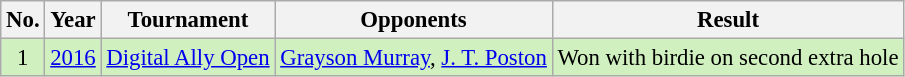<table class="wikitable" style="font-size:95%;">
<tr>
<th>No.</th>
<th>Year</th>
<th>Tournament</th>
<th>Opponents</th>
<th>Result</th>
</tr>
<tr style="background:#D0F0C0;">
<td align=center>1</td>
<td><a href='#'>2016</a></td>
<td><a href='#'>Digital Ally Open</a></td>
<td> <a href='#'>Grayson Murray</a>,  <a href='#'>J. T. Poston</a></td>
<td>Won with birdie on second extra hole</td>
</tr>
</table>
